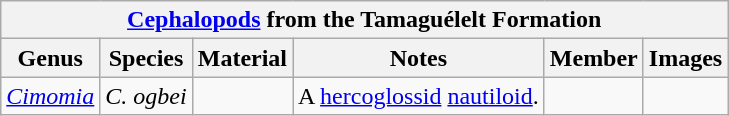<table class="wikitable">
<tr>
<th colspan="6" style="text-align:center"><strong><a href='#'>Cephalopods</a> from the Tamaguélelt Formation</strong></th>
</tr>
<tr>
<th>Genus</th>
<th>Species</th>
<th>Material</th>
<th>Notes</th>
<th>Member</th>
<th>Images</th>
</tr>
<tr>
<td><em><a href='#'>Cimomia</a></em></td>
<td><em>C. ogbei</em></td>
<td></td>
<td>A <a href='#'>hercoglossid</a> <a href='#'>nautiloid</a>.</td>
<td></td>
<td><br></td>
</tr>
</table>
